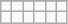<table class="wikitable letters-pink">
<tr>
</tr>
<tr>
<td></td>
<td></td>
<td></td>
<td></td>
<td></td>
<td></td>
</tr>
<tr>
<td></td>
<td></td>
<td></td>
<td></td>
<td></td>
<td></td>
</tr>
</table>
